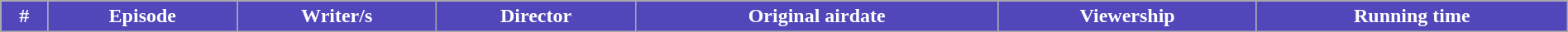<table class="wikitable plainrowheaders" style="width:100%">
<tr>
</tr>
<tr style="color:#fff;">
<th style="background:#5147BB;">#</th>
<th style="background:#5147BB;">Episode</th>
<th style="background:#5147BB;">Writer/s</th>
<th style="background:#5147BB;">Director</th>
<th style="background:#5147BB;">Original airdate</th>
<th style="background:#5147BB;">Viewership</th>
<th style="background:#5147BB;">Running time<br>






</th>
</tr>
</table>
